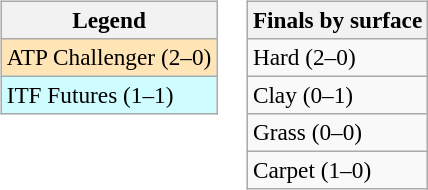<table>
<tr valign=top>
<td><br><table class=wikitable style=font-size:97%>
<tr>
<th>Legend</th>
</tr>
<tr bgcolor=moccasin>
<td>ATP Challenger (2–0)</td>
</tr>
<tr bgcolor=cffcff>
<td>ITF Futures (1–1)</td>
</tr>
</table>
</td>
<td><br><table class=wikitable style=font-size:97%>
<tr>
<th>Finals by surface</th>
</tr>
<tr>
<td>Hard (2–0)</td>
</tr>
<tr>
<td>Clay (0–1)</td>
</tr>
<tr>
<td>Grass (0–0)</td>
</tr>
<tr>
<td>Carpet (1–0)</td>
</tr>
</table>
</td>
</tr>
</table>
